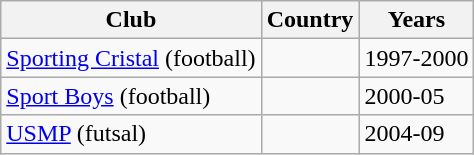<table class="wikitable">
<tr>
<th>Club</th>
<th>Country</th>
<th>Years</th>
</tr>
<tr>
<td><a href='#'>Sporting Cristal</a> (football)</td>
<td></td>
<td>1997-2000</td>
</tr>
<tr>
<td><a href='#'>Sport Boys</a> (football)</td>
<td></td>
<td>2000-05</td>
</tr>
<tr>
<td><a href='#'>USMP</a> (futsal)</td>
<td></td>
<td>2004-09</td>
</tr>
</table>
